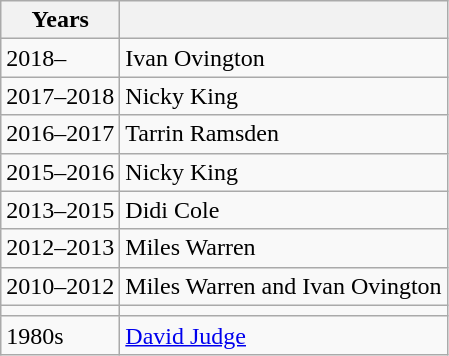<table class="wikitable collapsible">
<tr>
<th>Years</th>
<th></th>
</tr>
<tr>
<td>2018–</td>
<td>Ivan Ovington </td>
</tr>
<tr>
<td>2017–2018</td>
<td>Nicky King</td>
</tr>
<tr>
<td>2016–2017</td>
<td>Tarrin Ramsden </td>
</tr>
<tr>
<td>2015–2016</td>
<td>Nicky King</td>
</tr>
<tr>
<td>2013–2015</td>
<td>Didi Cole </td>
</tr>
<tr>
<td>2012–2013</td>
<td>Miles Warren </td>
</tr>
<tr>
<td>2010–2012</td>
<td>Miles Warren and Ivan Ovington </td>
</tr>
<tr>
<td></td>
</tr>
<tr>
<td>1980s</td>
<td><a href='#'>David Judge</a></td>
</tr>
</table>
